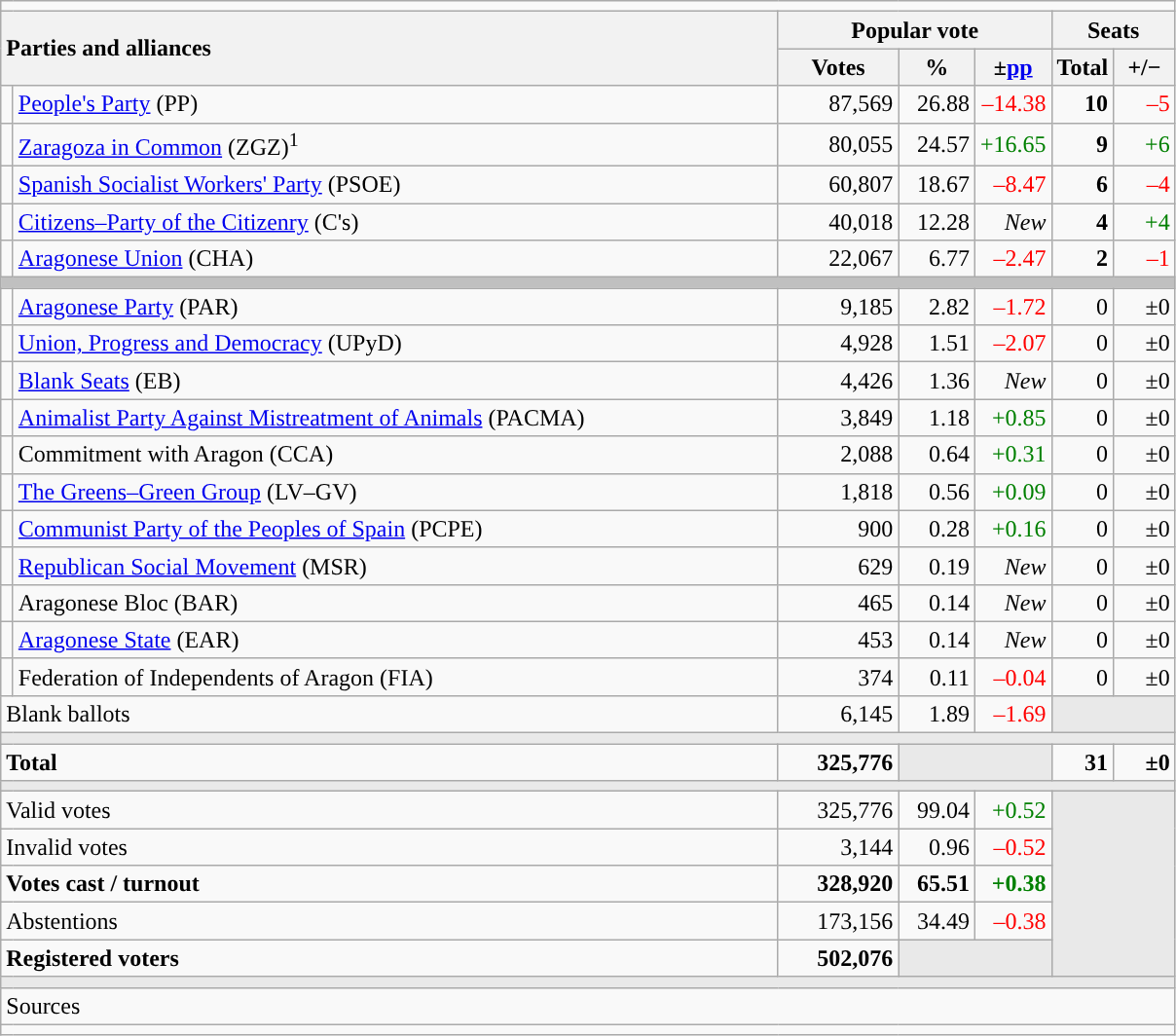<table class="wikitable" style="text-align:right;">
<tr>
<td colspan="7"></td>
</tr>
<tr>
<th style="text-align:left;" rowspan="2" colspan="2" width="525">Parties and alliances</th>
<th colspan="3">Popular vote</th>
<th colspan="2">Seats</th>
</tr>
<tr>
<th width="75">Votes</th>
<th width="45">%</th>
<th width="45">±<a href='#'>pp</a></th>
<th width="35">Total</th>
<th width="35">+/−</th>
</tr>
<tr>
<td width="1" style="color:inherit;background:"></td>
<td align="left"><a href='#'>People's Party</a> (PP)</td>
<td>87,569</td>
<td>26.88</td>
<td style="color:red;">–14.38</td>
<td><strong>10</strong></td>
<td style="color:red;">–5</td>
</tr>
<tr>
<td style="color:inherit;background:"></td>
<td align="left"><a href='#'>Zaragoza in Common</a> (ZGZ)<sup>1</sup></td>
<td>80,055</td>
<td>24.57</td>
<td style="color:green;">+16.65</td>
<td><strong>9</strong></td>
<td style="color:green;">+6</td>
</tr>
<tr>
<td style="color:inherit;background:"></td>
<td align="left"><a href='#'>Spanish Socialist Workers' Party</a> (PSOE)</td>
<td>60,807</td>
<td>18.67</td>
<td style="color:red;">–8.47</td>
<td><strong>6</strong></td>
<td style="color:red;">–4</td>
</tr>
<tr>
<td style="color:inherit;background:"></td>
<td align="left"><a href='#'>Citizens–Party of the Citizenry</a> (C's)</td>
<td>40,018</td>
<td>12.28</td>
<td><em>New</em></td>
<td><strong>4</strong></td>
<td style="color:green;">+4</td>
</tr>
<tr>
<td style="color:inherit;background:"></td>
<td align="left"><a href='#'>Aragonese Union</a> (CHA)</td>
<td>22,067</td>
<td>6.77</td>
<td style="color:red;">–2.47</td>
<td><strong>2</strong></td>
<td style="color:red;">–1</td>
</tr>
<tr>
<td colspan="7" bgcolor="#C0C0C0"></td>
</tr>
<tr>
<td style="color:inherit;background:"></td>
<td align="left"><a href='#'>Aragonese Party</a> (PAR)</td>
<td>9,185</td>
<td>2.82</td>
<td style="color:red;">–1.72</td>
<td>0</td>
<td>±0</td>
</tr>
<tr>
<td style="color:inherit;background:"></td>
<td align="left"><a href='#'>Union, Progress and Democracy</a> (UPyD)</td>
<td>4,928</td>
<td>1.51</td>
<td style="color:red;">–2.07</td>
<td>0</td>
<td>±0</td>
</tr>
<tr>
<td style="color:inherit;background:"></td>
<td align="left"><a href='#'>Blank Seats</a> (EB)</td>
<td>4,426</td>
<td>1.36</td>
<td><em>New</em></td>
<td>0</td>
<td>±0</td>
</tr>
<tr>
<td style="color:inherit;background:"></td>
<td align="left"><a href='#'>Animalist Party Against Mistreatment of Animals</a> (PACMA)</td>
<td>3,849</td>
<td>1.18</td>
<td style="color:green;">+0.85</td>
<td>0</td>
<td>±0</td>
</tr>
<tr>
<td style="color:inherit;background:"></td>
<td align="left">Commitment with Aragon (CCA)</td>
<td>2,088</td>
<td>0.64</td>
<td style="color:green;">+0.31</td>
<td>0</td>
<td>±0</td>
</tr>
<tr>
<td style="color:inherit;background:"></td>
<td align="left"><a href='#'>The Greens–Green Group</a> (LV–GV)</td>
<td>1,818</td>
<td>0.56</td>
<td style="color:green;">+0.09</td>
<td>0</td>
<td>±0</td>
</tr>
<tr>
<td style="color:inherit;background:"></td>
<td align="left"><a href='#'>Communist Party of the Peoples of Spain</a> (PCPE)</td>
<td>900</td>
<td>0.28</td>
<td style="color:green;">+0.16</td>
<td>0</td>
<td>±0</td>
</tr>
<tr>
<td style="color:inherit;background:"></td>
<td align="left"><a href='#'>Republican Social Movement</a> (MSR)</td>
<td>629</td>
<td>0.19</td>
<td><em>New</em></td>
<td>0</td>
<td>±0</td>
</tr>
<tr>
<td style="color:inherit;background:"></td>
<td align="left">Aragonese Bloc (BAR)</td>
<td>465</td>
<td>0.14</td>
<td><em>New</em></td>
<td>0</td>
<td>±0</td>
</tr>
<tr>
<td style="color:inherit;background:"></td>
<td align="left"><a href='#'>Aragonese State</a> (EAR)</td>
<td>453</td>
<td>0.14</td>
<td><em>New</em></td>
<td>0</td>
<td>±0</td>
</tr>
<tr>
<td style="color:inherit;background:"></td>
<td align="left">Federation of Independents of Aragon (FIA)</td>
<td>374</td>
<td>0.11</td>
<td style="color:red;">–0.04</td>
<td>0</td>
<td>±0</td>
</tr>
<tr>
<td align="left" colspan="2">Blank ballots</td>
<td>6,145</td>
<td>1.89</td>
<td style="color:red;">–1.69</td>
<td bgcolor="#E9E9E9" colspan="2"></td>
</tr>
<tr>
<td colspan="7" bgcolor="#E9E9E9"></td>
</tr>
<tr style="font-weight:bold;">
<td align="left" colspan="2">Total</td>
<td>325,776</td>
<td bgcolor="#E9E9E9" colspan="2"></td>
<td>31</td>
<td>±0</td>
</tr>
<tr>
<td colspan="7" bgcolor="#E9E9E9"></td>
</tr>
<tr>
<td align="left" colspan="2">Valid votes</td>
<td>325,776</td>
<td>99.04</td>
<td style="color:green;">+0.52</td>
<td bgcolor="#E9E9E9" colspan="2" rowspan="5"></td>
</tr>
<tr>
<td align="left" colspan="2">Invalid votes</td>
<td>3,144</td>
<td>0.96</td>
<td style="color:red;">–0.52</td>
</tr>
<tr style="font-weight:bold;">
<td align="left" colspan="2">Votes cast / turnout</td>
<td>328,920</td>
<td>65.51</td>
<td style="color:green;">+0.38</td>
</tr>
<tr>
<td align="left" colspan="2">Abstentions</td>
<td>173,156</td>
<td>34.49</td>
<td style="color:red;">–0.38</td>
</tr>
<tr style="font-weight:bold;">
<td align="left" colspan="2">Registered voters</td>
<td>502,076</td>
<td bgcolor="#E9E9E9" colspan="2"></td>
</tr>
<tr>
<td colspan="7" bgcolor="#E9E9E9"></td>
</tr>
<tr>
<td align="left" colspan="7">Sources</td>
</tr>
<tr>
<td colspan="7" style="text-align:left; max-width:790px;"></td>
</tr>
</table>
